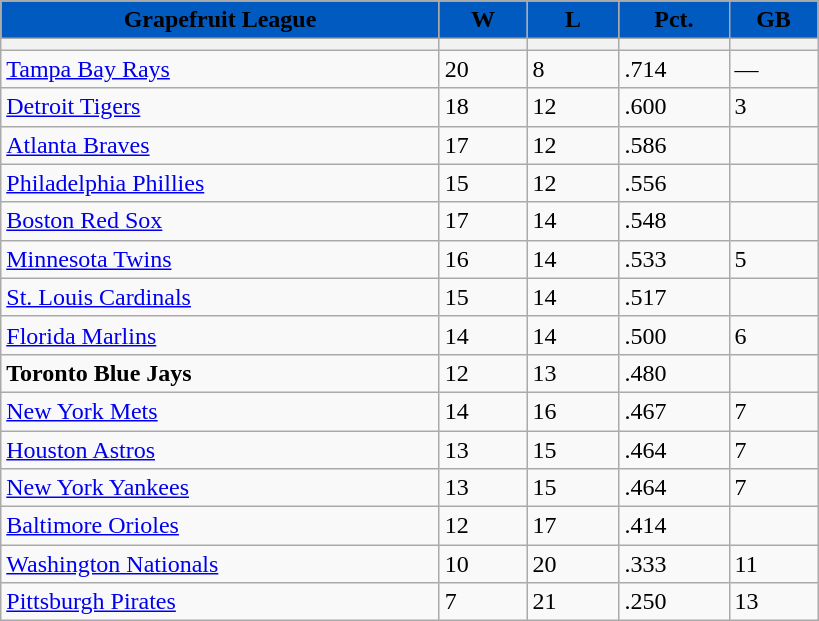<table class="wikitable">
<tr>
<th style="background:#005ac0;" color:white;"><span>Grapefruit League</span></th>
<th style="background:#005ac0;" color:white;"><span>W</span></th>
<th style="background:#005ac0;" color:white;"><span>L</span></th>
<th style="background:#005ac0;" color:white;"><span>Pct.</span></th>
<th style="background:#005ac0;" color:white;"><span>GB</span></th>
</tr>
<tr>
<th width=285></th>
<th width=51></th>
<th width=54></th>
<th width=66></th>
<th width=52></th>
</tr>
<tr>
<td><div> <a href='#'>Tampa Bay Rays</a></div></td>
<td><div> 20</div></td>
<td><div> 8</div></td>
<td><div> .714</div></td>
<td><div> —</div></td>
</tr>
<tr>
<td><div> <a href='#'>Detroit Tigers</a></div></td>
<td><div> 18</div></td>
<td><div> 12</div></td>
<td><div> .600</div></td>
<td><div> 3</div></td>
</tr>
<tr>
<td><div> <a href='#'>Atlanta Braves</a></div></td>
<td><div> 17</div></td>
<td><div> 12</div></td>
<td><div> .586</div></td>
<td><div> </div></td>
</tr>
<tr>
<td><div> <a href='#'>Philadelphia Phillies</a></div></td>
<td><div> 15</div></td>
<td><div> 12</div></td>
<td><div> .556</div></td>
<td><div> </div></td>
</tr>
<tr>
<td><div> <a href='#'>Boston Red Sox</a></div></td>
<td><div> 17</div></td>
<td><div> 14</div></td>
<td><div> .548</div></td>
<td><div> </div></td>
</tr>
<tr>
<td><div> <a href='#'>Minnesota Twins</a></div></td>
<td><div> 16</div></td>
<td><div> 14</div></td>
<td><div> .533</div></td>
<td><div> 5</div></td>
</tr>
<tr>
<td><div> <a href='#'>St. Louis Cardinals</a></div></td>
<td><div> 15</div></td>
<td><div> 14</div></td>
<td><div> .517</div></td>
<td><div> </div></td>
</tr>
<tr>
<td><div> <a href='#'>Florida Marlins</a></div></td>
<td><div> 14</div></td>
<td><div> 14</div></td>
<td><div> .500</div></td>
<td><div> 6</div></td>
</tr>
<tr>
<td><div> <strong>Toronto Blue Jays</strong></div></td>
<td><div> 12</div></td>
<td><div> 13</div></td>
<td><div> .480</div></td>
<td><div> </div></td>
</tr>
<tr>
<td><div> <a href='#'>New York Mets</a></div></td>
<td><div> 14</div></td>
<td><div> 16</div></td>
<td><div> .467</div></td>
<td><div> 7</div></td>
</tr>
<tr>
<td><div> <a href='#'>Houston Astros</a></div></td>
<td><div> 13</div></td>
<td><div> 15</div></td>
<td><div> .464</div></td>
<td><div> 7</div></td>
</tr>
<tr>
<td><div> <a href='#'>New York Yankees</a></div></td>
<td><div> 13</div></td>
<td><div> 15</div></td>
<td><div> .464</div></td>
<td><div> 7</div></td>
</tr>
<tr>
<td><div> <a href='#'>Baltimore Orioles</a></div></td>
<td><div> 12</div></td>
<td><div> 17</div></td>
<td><div> .414</div></td>
<td><div> </div></td>
</tr>
<tr>
<td><div> <a href='#'>Washington Nationals</a></div></td>
<td><div> 10</div></td>
<td><div> 20</div></td>
<td><div> .333</div></td>
<td><div> 11</div></td>
</tr>
<tr>
<td><div> <a href='#'>Pittsburgh Pirates</a></div></td>
<td><div> 7</div></td>
<td><div> 21</div></td>
<td><div> .250</div></td>
<td><div> 13</div></td>
</tr>
</table>
